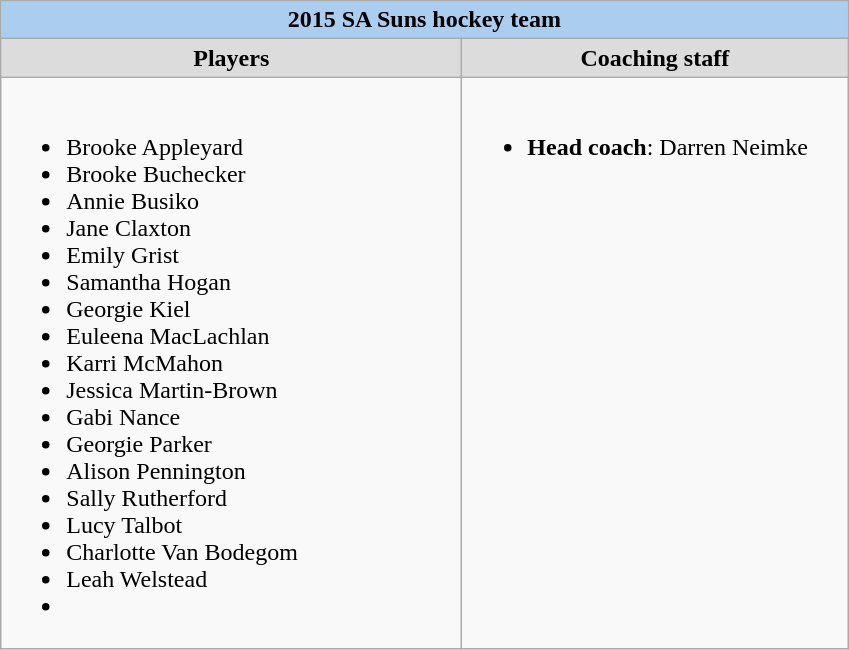<table class=wikitable>
<tr>
<td colspan=2 align=center bgcolor=#ABCDEF><strong>2015 SA Suns hockey team</strong></td>
</tr>
<tr align=center>
<td width=300 bgcolor=gainsboro><strong>Players</strong></td>
<td width=250 bgcolor=gainsboro><strong>Coaching staff</strong></td>
</tr>
<tr>
<td><br><ul><li>Brooke Appleyard</li><li>Brooke Buchecker</li><li>Annie Busiko</li><li>Jane Claxton</li><li>Emily Grist</li><li>Samantha Hogan</li><li>Georgie Kiel</li><li>Euleena MacLachlan</li><li>Karri McMahon</li><li>Jessica Martin-Brown</li><li>Gabi Nance</li><li>Georgie Parker</li><li>Alison Pennington</li><li>Sally Rutherford</li><li>Lucy Talbot</li><li>Charlotte Van Bodegom</li><li>Leah Welstead</li><li></li></ul></td>
<td valign=top><br><ul><li><strong>Head coach</strong>: Darren Neimke</li></ul></td>
</tr>
</table>
